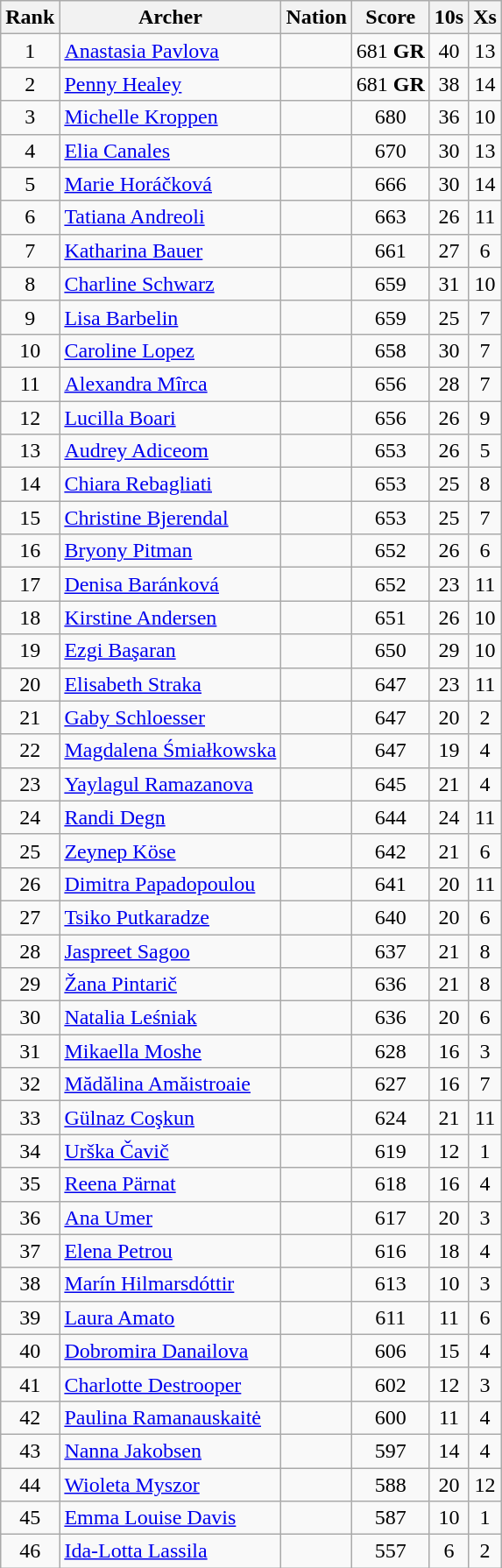<table class="wikitable sortable" style="text-align:center">
<tr>
<th>Rank</th>
<th>Archer</th>
<th>Nation</th>
<th>Score</th>
<th>10s</th>
<th>Xs</th>
</tr>
<tr>
<td>1</td>
<td align=left><a href='#'>Anastasia Pavlova</a></td>
<td align=left></td>
<td>681 <strong>GR</strong></td>
<td>40</td>
<td>13</td>
</tr>
<tr>
<td>2</td>
<td align=left><a href='#'>Penny Healey</a></td>
<td align=left></td>
<td>681 <strong>GR</strong></td>
<td>38</td>
<td>14</td>
</tr>
<tr>
<td>3</td>
<td align=left><a href='#'>Michelle Kroppen</a></td>
<td align=left></td>
<td>680</td>
<td>36</td>
<td>10</td>
</tr>
<tr>
<td>4</td>
<td align=left><a href='#'>Elia Canales</a></td>
<td align=left></td>
<td>670</td>
<td>30</td>
<td>13</td>
</tr>
<tr>
<td>5</td>
<td align=left><a href='#'>Marie Horáčková</a></td>
<td align=left></td>
<td>666</td>
<td>30</td>
<td>14</td>
</tr>
<tr>
<td>6</td>
<td align=left><a href='#'>Tatiana Andreoli</a></td>
<td align=left></td>
<td>663</td>
<td>26</td>
<td>11</td>
</tr>
<tr>
<td>7</td>
<td align=left><a href='#'>Katharina Bauer</a></td>
<td align=left></td>
<td>661</td>
<td>27</td>
<td>6</td>
</tr>
<tr>
<td>8</td>
<td align=left><a href='#'>Charline Schwarz</a></td>
<td align=left></td>
<td>659</td>
<td>31</td>
<td>10</td>
</tr>
<tr>
<td>9</td>
<td align=left><a href='#'>Lisa Barbelin</a></td>
<td align=left></td>
<td>659</td>
<td>25</td>
<td>7</td>
</tr>
<tr>
<td>10</td>
<td align=left><a href='#'>Caroline Lopez</a></td>
<td align=left></td>
<td>658</td>
<td>30</td>
<td>7</td>
</tr>
<tr>
<td>11</td>
<td align=left><a href='#'>Alexandra Mîrca</a></td>
<td align=left></td>
<td>656</td>
<td>28</td>
<td>7</td>
</tr>
<tr>
<td>12</td>
<td align=left><a href='#'>Lucilla Boari</a></td>
<td align=left></td>
<td>656</td>
<td>26</td>
<td>9</td>
</tr>
<tr>
<td>13</td>
<td align=left><a href='#'>Audrey Adiceom</a></td>
<td align=left></td>
<td>653</td>
<td>26</td>
<td>5</td>
</tr>
<tr>
<td>14</td>
<td align=left><a href='#'>Chiara Rebagliati</a></td>
<td align=left></td>
<td>653</td>
<td>25</td>
<td>8</td>
</tr>
<tr>
<td>15</td>
<td align=left><a href='#'>Christine Bjerendal</a></td>
<td align=left></td>
<td>653</td>
<td>25</td>
<td>7</td>
</tr>
<tr>
<td>16</td>
<td align=left><a href='#'>Bryony Pitman</a></td>
<td align=left></td>
<td>652</td>
<td>26</td>
<td>6</td>
</tr>
<tr>
<td>17</td>
<td align=left><a href='#'>Denisa Baránková</a></td>
<td align=left></td>
<td>652</td>
<td>23</td>
<td>11</td>
</tr>
<tr>
<td>18</td>
<td align=left><a href='#'>Kirstine Andersen</a></td>
<td align=left></td>
<td>651</td>
<td>26</td>
<td>10</td>
</tr>
<tr>
<td>19</td>
<td align=left><a href='#'>Ezgi Başaran</a></td>
<td align=left></td>
<td>650</td>
<td>29</td>
<td>10</td>
</tr>
<tr>
<td>20</td>
<td align=left><a href='#'>Elisabeth Straka</a></td>
<td align=left></td>
<td>647</td>
<td>23</td>
<td>11</td>
</tr>
<tr>
<td>21</td>
<td align=left><a href='#'>Gaby Schloesser</a></td>
<td align=left></td>
<td>647</td>
<td>20</td>
<td>2</td>
</tr>
<tr>
<td>22</td>
<td align=left><a href='#'>Magdalena Śmiałkowska</a></td>
<td align=left></td>
<td>647</td>
<td>19</td>
<td>4</td>
</tr>
<tr>
<td>23</td>
<td align=left><a href='#'>Yaylagul Ramazanova</a></td>
<td align=left></td>
<td>645</td>
<td>21</td>
<td>4</td>
</tr>
<tr>
<td>24</td>
<td align=left><a href='#'>Randi Degn</a></td>
<td align=left></td>
<td>644</td>
<td>24</td>
<td>11</td>
</tr>
<tr>
<td>25</td>
<td align=left><a href='#'>Zeynep Köse</a></td>
<td align=left></td>
<td>642</td>
<td>21</td>
<td>6</td>
</tr>
<tr>
<td>26</td>
<td align=left><a href='#'>Dimitra Papadopoulou</a></td>
<td align=left></td>
<td>641</td>
<td>20</td>
<td>11</td>
</tr>
<tr>
<td>27</td>
<td align=left><a href='#'>Tsiko Putkaradze</a></td>
<td align=left></td>
<td>640</td>
<td>20</td>
<td>6</td>
</tr>
<tr>
<td>28</td>
<td align=left><a href='#'>Jaspreet Sagoo</a></td>
<td align=left></td>
<td>637</td>
<td>21</td>
<td>8</td>
</tr>
<tr>
<td>29</td>
<td align=left><a href='#'>Žana Pintarič</a></td>
<td align=left></td>
<td>636</td>
<td>21</td>
<td>8</td>
</tr>
<tr>
<td>30</td>
<td align=left><a href='#'>Natalia Leśniak</a></td>
<td align=left></td>
<td>636</td>
<td>20</td>
<td>6</td>
</tr>
<tr>
<td>31</td>
<td align=left><a href='#'>Mikaella Moshe</a></td>
<td align=left></td>
<td>628</td>
<td>16</td>
<td>3</td>
</tr>
<tr>
<td>32</td>
<td align=left><a href='#'>Mădălina Amăistroaie</a></td>
<td align=left></td>
<td>627</td>
<td>16</td>
<td>7</td>
</tr>
<tr>
<td>33</td>
<td align=left><a href='#'>Gülnaz Coşkun</a></td>
<td align=left></td>
<td>624</td>
<td>21</td>
<td>11</td>
</tr>
<tr>
<td>34</td>
<td align=left><a href='#'>Urška Čavič</a></td>
<td align=left></td>
<td>619</td>
<td>12</td>
<td>1</td>
</tr>
<tr>
<td>35</td>
<td align=left><a href='#'>Reena Pärnat</a></td>
<td align=left></td>
<td>618</td>
<td>16</td>
<td>4</td>
</tr>
<tr>
<td>36</td>
<td align=left><a href='#'>Ana Umer</a></td>
<td align=left></td>
<td>617</td>
<td>20</td>
<td>3</td>
</tr>
<tr>
<td>37</td>
<td align=left><a href='#'>Elena Petrou</a></td>
<td align=left></td>
<td>616</td>
<td>18</td>
<td>4</td>
</tr>
<tr>
<td>38</td>
<td align=left><a href='#'>Marín Hilmarsdóttir</a></td>
<td align=left></td>
<td>613</td>
<td>10</td>
<td>3</td>
</tr>
<tr>
<td>39</td>
<td align=left><a href='#'>Laura Amato</a></td>
<td align=left></td>
<td>611</td>
<td>11</td>
<td>6</td>
</tr>
<tr>
<td>40</td>
<td align=left><a href='#'>Dobromira Danailova</a></td>
<td align=left></td>
<td>606</td>
<td>15</td>
<td>4</td>
</tr>
<tr>
<td>41</td>
<td align=left><a href='#'>Charlotte Destrooper</a></td>
<td align=left></td>
<td>602</td>
<td>12</td>
<td>3</td>
</tr>
<tr>
<td>42</td>
<td align=left><a href='#'>Paulina Ramanauskaitė</a></td>
<td align=left></td>
<td>600</td>
<td>11</td>
<td>4</td>
</tr>
<tr>
<td>43</td>
<td align=left><a href='#'>Nanna Jakobsen</a></td>
<td align=left></td>
<td>597</td>
<td>14</td>
<td>4</td>
</tr>
<tr>
<td>44</td>
<td align=left><a href='#'>Wioleta Myszor</a></td>
<td align=left></td>
<td>588</td>
<td>20</td>
<td>12</td>
</tr>
<tr>
<td>45</td>
<td align=left><a href='#'>Emma Louise Davis</a></td>
<td align=left></td>
<td>587</td>
<td>10</td>
<td>1</td>
</tr>
<tr>
<td>46</td>
<td align=left><a href='#'>Ida-Lotta Lassila</a></td>
<td align=left></td>
<td>557</td>
<td>6</td>
<td>2</td>
</tr>
</table>
